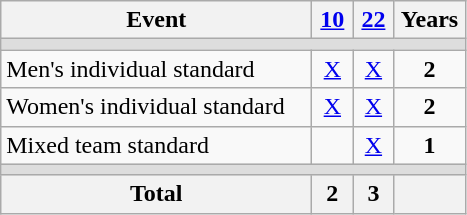<table class="wikitable" style="text-align:center">
<tr>
<th width="200">Event</th>
<th width=20><a href='#'>10</a></th>
<th width=20><a href='#'>22</a></th>
<th width=40>Years</th>
</tr>
<tr style="background:#DDDDDD;">
<td colspan=4></td>
</tr>
<tr>
<td align=left>Men's individual standard</td>
<td><a href='#'>X</a></td>
<td><a href='#'>X</a></td>
<td><strong>2</strong></td>
</tr>
<tr>
<td align=left>Women's individual standard</td>
<td><a href='#'>X</a></td>
<td><a href='#'>X</a></td>
<td><strong>2</strong></td>
</tr>
<tr>
<td align=left>Mixed team standard</td>
<td></td>
<td><a href='#'>X</a></td>
<td><strong>1</strong></td>
</tr>
<tr style="background:#DDDDDD;">
<td colspan=4></td>
</tr>
<tr>
<th>Total</th>
<th>2</th>
<th>3</th>
<th></th>
</tr>
</table>
